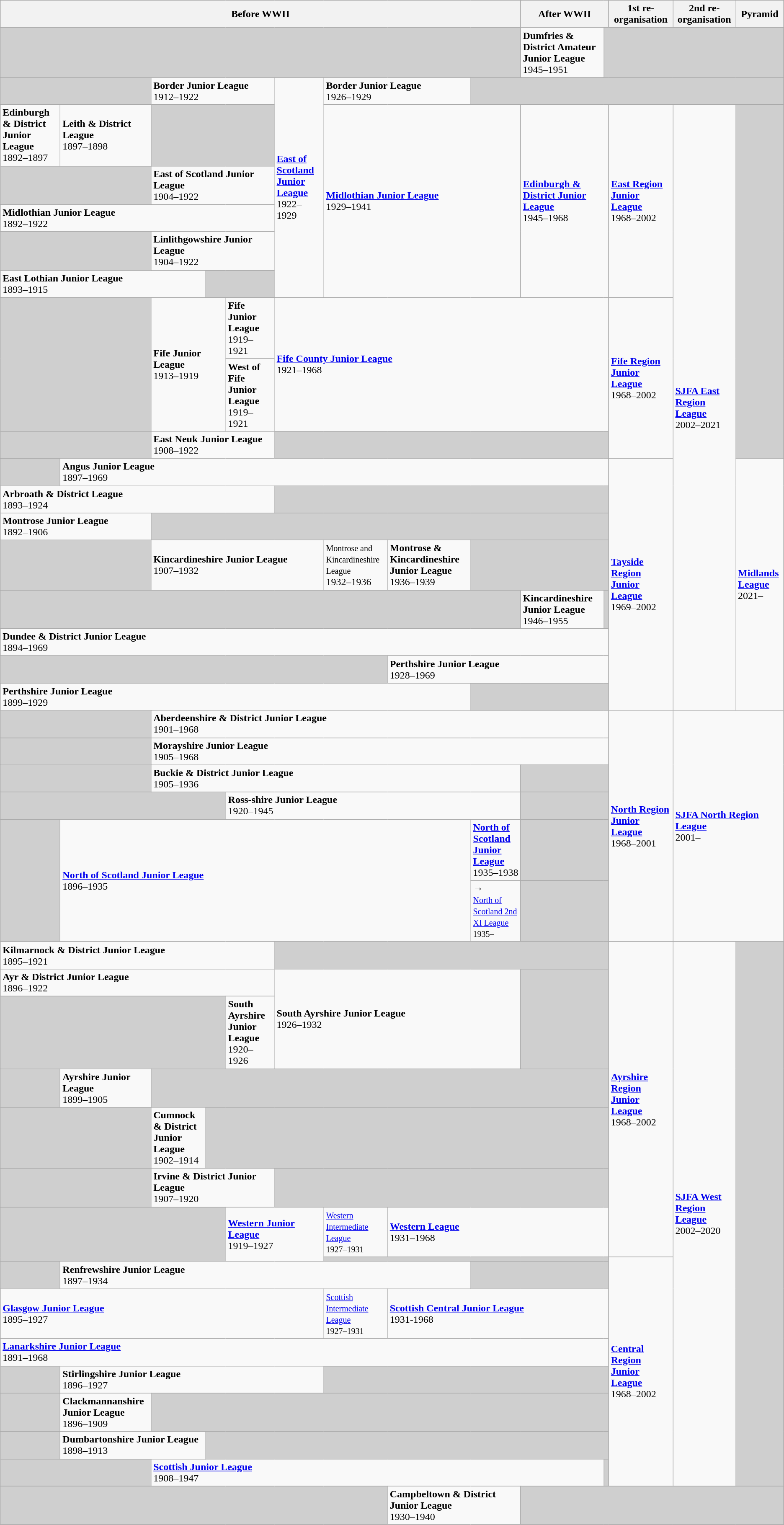<table class="wikitable">
<tr>
<th colspan="12">Before WWII</th>
<th colspan="2">After WWII</th>
<th>1st re-organisation</th>
<th>2nd re-organisation</th>
<th>Pyramid</th>
</tr>
<tr>
<td colspan="12" style="background-color: #cfcfcf"></td>
<td><strong>Dumfries &  District Amateur Junior League</strong><br>1945–1951</td>
<td colspan="4" style="background-color: #cfcfcf"></td>
</tr>
<tr>
<td colspan="4" style="background-color: #cfcfcf"></td>
<td colspan="3"><strong>Border Junior League</strong><br>1912–1922</td>
<td rowspan="6"><strong><a href='#'>East of Scotland Junior League</a></strong><br>1922–1929</td>
<td colspan="2"><strong>Border Junior League</strong><br>1926–1929</td>
<td colspan="7" style="background-color: #cfcfcf"></td>
</tr>
<tr>
<td><strong>Edinburgh &  District Junior League</strong><br>1892–1897</td>
<td><strong>Leith & District League</strong><br>1897–1898</td>
<td colspan="5" style="background-color: #cfcfcf"></td>
<td colspan="4" rowspan="5"><strong><a href='#'>Midlothian Junior League</a></strong><br>1929–1941</td>
<td colspan="2" rowspan="5"><strong><a href='#'>Edinburgh & District Junior League</a></strong><br>1945–1968</td>
<td rowspan="5"><strong><a href='#'>East Region Junior League</a></strong><br>1968–2002</td>
<td rowspan="16"><strong><a href='#'>SJFA East Region League</a></strong><br>2002–2021</td>
<td rowspan="8" style="background-color: #cfcfcf"></td>
</tr>
<tr>
<td colspan="3" style="background-color: #cfcfcf"></td>
<td colspan="4"><strong>East of Scotland Junior League</strong><br>1904–1922</td>
</tr>
<tr>
<td colspan="7"><strong>Midlothian Junior League</strong><br>1892–1922</td>
</tr>
<tr>
<td colspan="3" style="background-color: #cfcfcf"></td>
<td colspan="4"><strong>Linlithgowshire Junior League</strong><br>1904–1922</td>
</tr>
<tr>
<td colspan="5"><strong>East Lothian Junior  League</strong><br>1893–1915</td>
<td colspan="2" style="background-color: #cfcfcf"></td>
</tr>
<tr>
<td colspan="4" rowspan="2" style="background-color: #cfcfcf"></td>
<td colspan="2" rowspan="2"><strong>Fife Junior League</strong><br>1913–1919</td>
<td><strong>Fife Junior League</strong><br>1919–1921</td>
<td colspan="7" rowspan="2"><strong><a href='#'>Fife County Junior League</a></strong><br>1921–1968</td>
<td rowspan="3"><strong><a href='#'>Fife Region Junior League</a></strong><br>1968–2002</td>
</tr>
<tr>
<td><strong>West of Fife Junior League</strong><br>1919–1921</td>
</tr>
<tr>
<td colspan="3" style="background-color: #cfcfcf"></td>
<td colspan="4"><strong>East Neuk Junior League</strong><br>1908–1922</td>
<td colspan="7" style="background-color: #cfcfcf"></td>
</tr>
<tr>
<td style="background-color: #cfcfcf"></td>
<td colspan="13"><strong>Angus Junior League</strong><br>1897–1969</td>
<td rowspan="8"><strong><a href='#'>Tayside Region Junior League</a></strong><br>1969–2002</td>
<td rowspan="8"><a href='#'><strong>Midlands League</strong></a><br>2021–</td>
</tr>
<tr>
<td colspan="7"><strong>Arbroath & District League</strong><br>1893–1924</td>
<td colspan="7" style="background-color: #cfcfcf"></td>
</tr>
<tr>
<td colspan="3"><strong>Montrose Junior League</strong><br>1892–1906</td>
<td colspan="11" style="background-color: #cfcfcf"></td>
</tr>
<tr>
<td colspan="3" style="background-color: #cfcfcf"></td>
<td colspan="5"><strong>Kincardineshire Junior League</strong><br>1907–1932</td>
<td><small>Montrose and Kincardineshire League</small><br>1932–1936</td>
<td><strong>Montrose & Kincardineshire Junior League</strong><br>1936–1939</td>
<td colspan="4" style="background-color: #cfcfcf"></td>
</tr>
<tr>
<td colspan="12" style="background-color: #cfcfcf"></td>
<td><strong>Kincardineshire Junior League</strong><br>1946–1955</td>
<td style="background-color: #cfcfcf"></td>
</tr>
<tr>
<td colspan="14"><strong>Dundee & District Junior League</strong><br>1894–1969</td>
</tr>
<tr>
<td colspan="9" style="background-color: #cfcfcf"></td>
<td colspan="5"><strong>Perthshire Junior League</strong><br>1928–1969</td>
</tr>
<tr>
<td colspan="10"><strong>Perthshire Junior League</strong><br>1899–1929</td>
<td colspan="4" style="background-color: #cfcfcf"></td>
</tr>
<tr>
<td colspan="2" style="background-color: #cfcfcf"></td>
<td colspan="12"><strong>Aberdeenshire & District Junior League</strong><br>1901–1968</td>
<td rowspan="6"><strong><a href='#'>North Region Junior League</a></strong><br>1968–2001</td>
<td colspan="2" rowspan="6"><strong><a href='#'>SJFA North Region League</a></strong><br>2001–</td>
</tr>
<tr>
<td colspan="2" style="background-color: #cfcfcf"></td>
<td colspan="12"><strong>Morayshire Junior League</strong><br>1905–1968</td>
</tr>
<tr>
<td colspan="2" style="background-color: #cfcfcf"></td>
<td colspan="10"><strong>Buckie & District Junior League</strong><br>1905–1936</td>
<td colspan="2" style="background-color: #cfcfcf"></td>
</tr>
<tr>
<td colspan="6" style="background-color: #cfcfcf"></td>
<td colspan="6"><strong>Ross-shire Junior League</strong><br>1920–1945</td>
<td colspan="2" style="background-color: #cfcfcf"></td>
</tr>
<tr>
<td rowspan="2" style="background-color: #cfcfcf"></td>
<td colspan="9" rowspan="2"><strong><a href='#'>North of Scotland Junior League</a></strong><br>1896–1935</td>
<td colspan="2"><strong><a href='#'>North of Scotland Junior League</a></strong><br>1935–1938</td>
<td colspan="2" style="background-color: #cfcfcf"></td>
</tr>
<tr>
<td>→<br><small><a href='#'>North of Scotland 2nd XI League</a></small><br><small>1935–</small></td>
<td colspan="3" style="background-color: #cfcfcf"></td>
</tr>
<tr>
<td colspan="7"><strong>Kilmarnock & District Junior League</strong><br>1895–1921</td>
<td colspan="7" style="background-color: #cfcfcf"></td>
<td rowspan="7"><strong><a href='#'>Ayrshire Region Junior League</a></strong><br>1968–2002</td>
<td rowspan="15"><strong><a href='#'>SJFA West Region League</a></strong><br>2002–2020</td>
<td rowspan="15" style="background-color: #cfcfcf"></td>
</tr>
<tr>
<td colspan="7"><strong>Ayr & District Junior League</strong><br>1896–1922</td>
<td colspan="5" rowspan="2"><strong>South Ayrshire Junior League</strong><br>1926–1932</td>
<td colspan="2" rowspan="2" style="background-color: #cfcfcf"></td>
</tr>
<tr>
<td colspan="6" style="background-color: #cfcfcf"></td>
<td><strong>South Ayrshire Junior League</strong><br>1920–1926</td>
</tr>
<tr>
<td style="background-color: #cfcfcf"></td>
<td colspan="2"><strong>Ayrshire Junior League</strong><br>1899–1905</td>
<td colspan="11" style="background-color: #cfcfcf"></td>
</tr>
<tr>
<td colspan="2" style="background-color: #cfcfcf"></td>
<td colspan="3"><strong>Cumnock & District Junior League</strong><br>1902–1914</td>
<td colspan="9" style="background-color: #cfcfcf"></td>
</tr>
<tr>
<td colspan="2" style="background-color: #cfcfcf"></td>
<td colspan="5"><strong>Irvine & District Junior League</strong><br>1907–1920</td>
<td colspan="7" style="background-color: #cfcfcf"></td>
</tr>
<tr>
<td colspan="6" rowspan="2" style="background-color: #cfcfcf"></td>
<td colspan="2" rowspan="2"><strong><a href='#'>Western Junior League</a></strong><br>1919–1927</td>
<td><small><a href='#'>Western Intermediate League</a></small><br><small>1927–1931</small></td>
<td colspan="5"><strong><a href='#'>Western League</a></strong><br>1931–1968</td>
</tr>
<tr>
<td colspan="6" style="background-color: #cfcfcf"></td>
<td rowspan="8"><strong><a href='#'>Central Region Junior League</a></strong><br>1968–2002</td>
</tr>
<tr>
<td style="background-color: #cfcfcf"></td>
<td colspan="9"><strong>Renfrewshire Junior League</strong><br>1897–1934</td>
<td colspan="4" style="background-color: #cfcfcf"></td>
</tr>
<tr>
<td colspan="8"><strong><a href='#'>Glasgow Junior League</a></strong><br>1895–1927</td>
<td><small><a href='#'>Scottish Intermediate League</a></small><br><small>1927–1931</small></td>
<td colspan="5"><strong><a href='#'>Scottish Central Junior League</a></strong><br>1931-1968</td>
</tr>
<tr>
<td colspan="14"><strong><a href='#'>Lanarkshire Junior League</a></strong><br>1891–1968</td>
</tr>
<tr>
<td style="background-color: #cfcfcf"></td>
<td colspan="7"><strong>Stirlingshire Junior League</strong><br>1896–1927</td>
<td colspan="6" style="background-color: #cfcfcf"></td>
</tr>
<tr>
<td style="background-color: #cfcfcf"></td>
<td colspan="2"><strong>Clackmannanshire Junior League</strong><br>1896–1909</td>
<td colspan="11" style="background-color: #cfcfcf"></td>
</tr>
<tr>
<td style="background-color: #cfcfcf"></td>
<td colspan="4"><strong>Dumbartonshire Junior League</strong><br>1898–1913</td>
<td colspan="9" style="background-color: #cfcfcf"></td>
</tr>
<tr>
<td colspan="2" style="background-color: #cfcfcf"></td>
<td colspan="11"><strong><a href='#'>Scottish Junior League</a></strong><br>1908–1947</td>
<td style="background-color: #cfcfcf"></td>
</tr>
<tr>
<td colspan="9" style="background-color: #cfcfcf"></td>
<td colspan="3"><strong>Campbeltown & District Junior League</strong><br>1930–1940</td>
<td colspan="5" style="background-color: #cfcfcf"></td>
</tr>
</table>
